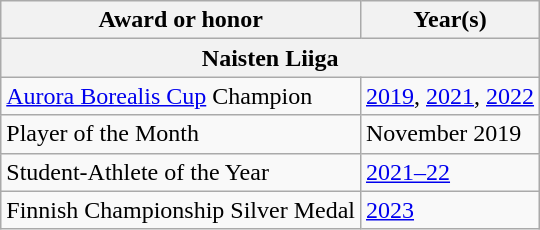<table class="wikitable">
<tr>
<th>Award or honor</th>
<th>Year(s)</th>
</tr>
<tr>
<th colspan="2">Naisten Liiga</th>
</tr>
<tr>
<td><a href='#'>Aurora Borealis Cup</a> Champion</td>
<td><a href='#'>2019</a>, <a href='#'>2021</a>, <a href='#'>2022</a></td>
</tr>
<tr>
<td>Player of the Month</td>
<td>November 2019</td>
</tr>
<tr>
<td>Student-Athlete of the Year</td>
<td><a href='#'>2021–22</a></td>
</tr>
<tr>
<td>Finnish Championship Silver Medal</td>
<td><a href='#'>2023</a></td>
</tr>
</table>
